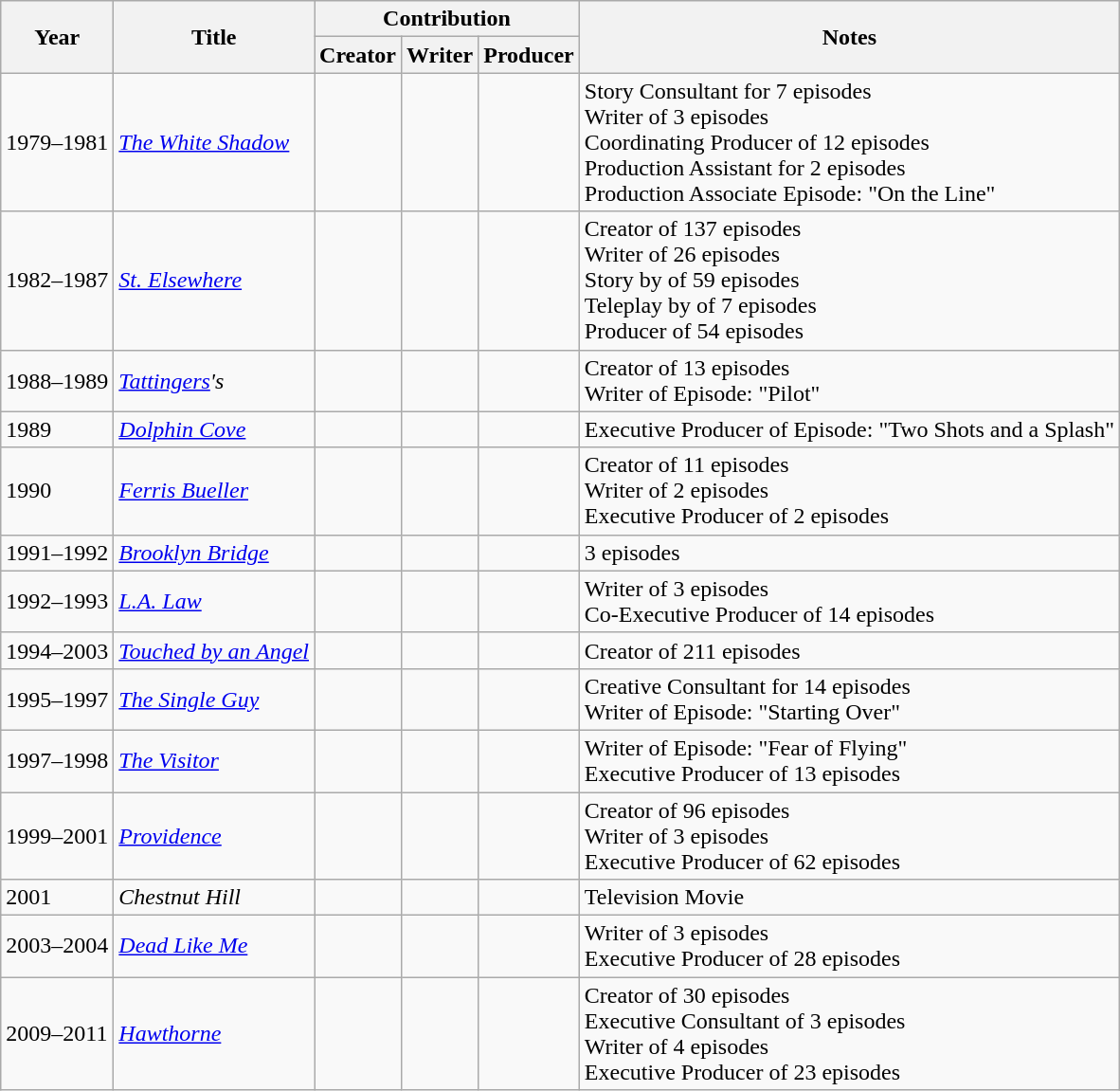<table class="wikitable">
<tr>
<th rowspan="2">Year</th>
<th rowspan="2">Title</th>
<th colspan="3">Contribution</th>
<th rowspan="2">Notes</th>
</tr>
<tr>
<th>Creator</th>
<th>Writer</th>
<th>Producer</th>
</tr>
<tr>
<td>1979–1981</td>
<td><em><a href='#'>The White Shadow</a></em></td>
<td></td>
<td></td>
<td></td>
<td>Story Consultant for 7 episodes<br>Writer of 3 episodes<br>Coordinating Producer of 12 episodes<br>Production Assistant for 2 episodes<br>Production Associate Episode: "On the Line"</td>
</tr>
<tr>
<td>1982–1987</td>
<td><em><a href='#'>St. Elsewhere</a></em></td>
<td></td>
<td></td>
<td></td>
<td>Creator of 137 episodes<br>Writer of 26 episodes<br>Story by of 59 episodes<br>Teleplay by of 7 episodes<br>Producer of 54 episodes</td>
</tr>
<tr>
<td>1988–1989</td>
<td><em><a href='#'>Tattingers</a>'s</em></td>
<td></td>
<td></td>
<td></td>
<td>Creator of 13 episodes<br>Writer of Episode: "Pilot"</td>
</tr>
<tr>
<td>1989</td>
<td><em><a href='#'>Dolphin Cove</a></em></td>
<td></td>
<td></td>
<td></td>
<td>Executive Producer of Episode: "Two Shots and a Splash"</td>
</tr>
<tr>
<td>1990</td>
<td><em><a href='#'>Ferris Bueller</a></em></td>
<td></td>
<td></td>
<td></td>
<td>Creator of 11 episodes<br>Writer of 2 episodes<br>Executive Producer of 2 episodes</td>
</tr>
<tr>
<td>1991–1992</td>
<td><em><a href='#'>Brooklyn Bridge</a></em></td>
<td></td>
<td></td>
<td></td>
<td>3 episodes</td>
</tr>
<tr>
<td>1992–1993</td>
<td><em><a href='#'>L.A. Law</a></em></td>
<td></td>
<td></td>
<td></td>
<td>Writer of 3 episodes<br>Co-Executive Producer of 14 episodes</td>
</tr>
<tr>
<td>1994–2003</td>
<td><em><a href='#'>Touched by an Angel</a></em></td>
<td></td>
<td></td>
<td></td>
<td>Creator of 211 episodes</td>
</tr>
<tr>
<td>1995–1997</td>
<td><em><a href='#'>The Single Guy</a></em></td>
<td></td>
<td></td>
<td></td>
<td>Creative Consultant for 14 episodes<br>Writer of Episode: "Starting Over"</td>
</tr>
<tr>
<td>1997–1998</td>
<td><em><a href='#'>The Visitor</a></em></td>
<td></td>
<td></td>
<td></td>
<td>Writer of Episode: "Fear of Flying"<br>Executive Producer of 13 episodes</td>
</tr>
<tr>
<td>1999–2001</td>
<td><em><a href='#'>Providence</a></em></td>
<td></td>
<td></td>
<td></td>
<td>Creator of 96 episodes<br>Writer of 3 episodes<br>Executive Producer of 62 episodes</td>
</tr>
<tr>
<td>2001</td>
<td><em>Chestnut Hill</em></td>
<td></td>
<td></td>
<td></td>
<td>Television Movie</td>
</tr>
<tr>
<td>2003–2004</td>
<td><em><a href='#'>Dead Like Me</a></em></td>
<td></td>
<td></td>
<td></td>
<td>Writer of 3 episodes<br>Executive Producer of 28 episodes</td>
</tr>
<tr>
<td>2009–2011</td>
<td><em><a href='#'>Hawthorne</a></em></td>
<td></td>
<td></td>
<td></td>
<td>Creator of 30 episodes<br>Executive Consultant of 3 episodes<br>Writer of 4 episodes<br>Executive Producer of 23 episodes</td>
</tr>
</table>
